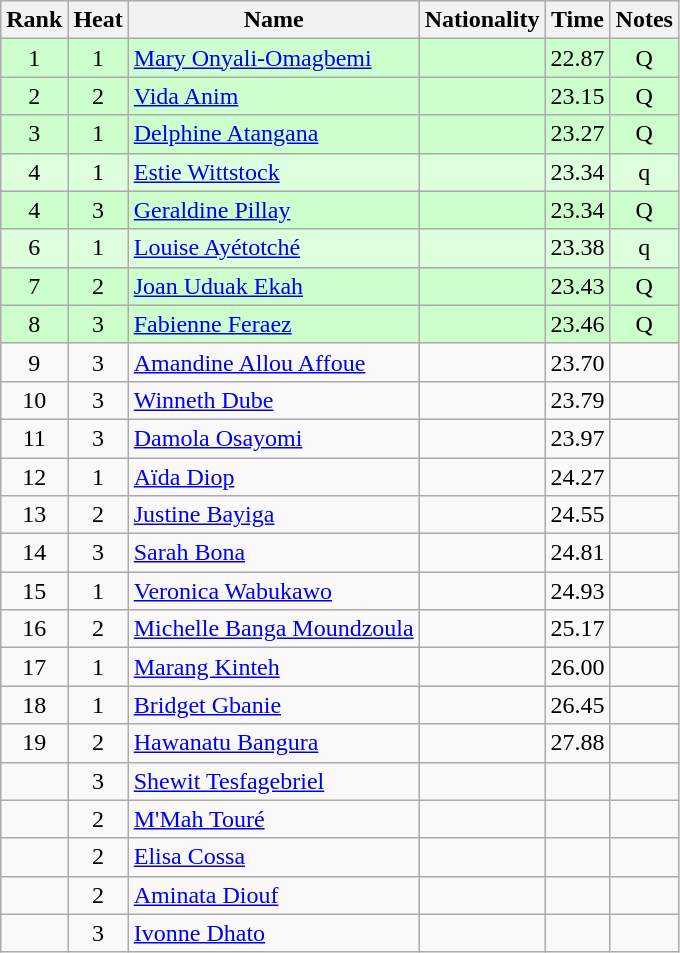<table class="wikitable sortable" style="text-align:center">
<tr>
<th>Rank</th>
<th>Heat</th>
<th>Name</th>
<th>Nationality</th>
<th>Time</th>
<th>Notes</th>
</tr>
<tr bgcolor=ccffcc>
<td>1</td>
<td>1</td>
<td align=left><a href='#'>Mary Onyali-Omagbemi</a></td>
<td align=left></td>
<td>22.87</td>
<td>Q</td>
</tr>
<tr bgcolor=ccffcc>
<td>2</td>
<td>2</td>
<td align=left><a href='#'>Vida Anim</a></td>
<td align=left></td>
<td>23.15</td>
<td>Q</td>
</tr>
<tr bgcolor=ccffcc>
<td>3</td>
<td>1</td>
<td align=left><a href='#'>Delphine Atangana</a></td>
<td align=left></td>
<td>23.27</td>
<td>Q</td>
</tr>
<tr bgcolor=ddffdd>
<td>4</td>
<td>1</td>
<td align=left><a href='#'>Estie Wittstock</a></td>
<td align=left></td>
<td>23.34</td>
<td>q</td>
</tr>
<tr bgcolor=ccffcc>
<td>4</td>
<td>3</td>
<td align=left><a href='#'>Geraldine Pillay</a></td>
<td align=left></td>
<td>23.34</td>
<td>Q</td>
</tr>
<tr bgcolor=ddffdd>
<td>6</td>
<td>1</td>
<td align=left><a href='#'>Louise Ayétotché</a></td>
<td align=left></td>
<td>23.38</td>
<td>q</td>
</tr>
<tr bgcolor=ccffcc>
<td>7</td>
<td>2</td>
<td align=left><a href='#'>Joan Uduak Ekah</a></td>
<td align=left></td>
<td>23.43</td>
<td>Q</td>
</tr>
<tr bgcolor=ccffcc>
<td>8</td>
<td>3</td>
<td align=left><a href='#'>Fabienne Feraez</a></td>
<td align=left></td>
<td>23.46</td>
<td>Q</td>
</tr>
<tr>
<td>9</td>
<td>3</td>
<td align=left><a href='#'>Amandine Allou Affoue</a></td>
<td align=left></td>
<td>23.70</td>
<td></td>
</tr>
<tr>
<td>10</td>
<td>3</td>
<td align=left><a href='#'>Winneth Dube</a></td>
<td align=left></td>
<td>23.79</td>
<td></td>
</tr>
<tr>
<td>11</td>
<td>3</td>
<td align=left><a href='#'>Damola Osayomi</a></td>
<td align=left></td>
<td>23.97</td>
<td></td>
</tr>
<tr>
<td>12</td>
<td>1</td>
<td align=left><a href='#'>Aïda Diop</a></td>
<td align=left></td>
<td>24.27</td>
<td></td>
</tr>
<tr>
<td>13</td>
<td>2</td>
<td align=left><a href='#'>Justine Bayiga</a></td>
<td align=left></td>
<td>24.55</td>
<td></td>
</tr>
<tr>
<td>14</td>
<td>3</td>
<td align=left><a href='#'>Sarah Bona</a></td>
<td align=left></td>
<td>24.81</td>
<td></td>
</tr>
<tr>
<td>15</td>
<td>1</td>
<td align=left><a href='#'>Veronica Wabukawo</a></td>
<td align=left></td>
<td>24.93</td>
<td></td>
</tr>
<tr>
<td>16</td>
<td>2</td>
<td align=left><a href='#'>Michelle Banga Moundzoula</a></td>
<td align=left></td>
<td>25.17</td>
<td></td>
</tr>
<tr>
<td>17</td>
<td>1</td>
<td align=left><a href='#'>Marang Kinteh</a></td>
<td align=left></td>
<td>26.00</td>
<td></td>
</tr>
<tr>
<td>18</td>
<td>1</td>
<td align=left><a href='#'>Bridget Gbanie</a></td>
<td align=left></td>
<td>26.45</td>
<td></td>
</tr>
<tr>
<td>19</td>
<td>2</td>
<td align=left><a href='#'>Hawanatu Bangura</a></td>
<td align=left></td>
<td>27.88</td>
<td></td>
</tr>
<tr>
<td></td>
<td>3</td>
<td align=left><a href='#'>Shewit Tesfagebriel</a></td>
<td align=left></td>
<td></td>
<td></td>
</tr>
<tr>
<td></td>
<td>2</td>
<td align=left><a href='#'>M'Mah Touré</a></td>
<td align=left></td>
<td></td>
<td></td>
</tr>
<tr>
<td></td>
<td>2</td>
<td align=left><a href='#'>Elisa Cossa</a></td>
<td align=left></td>
<td></td>
<td></td>
</tr>
<tr>
<td></td>
<td>2</td>
<td align=left><a href='#'>Aminata Diouf</a></td>
<td align=left></td>
<td></td>
<td></td>
</tr>
<tr>
<td></td>
<td>3</td>
<td align=left><a href='#'>Ivonne Dhato</a></td>
<td align=left></td>
<td></td>
<td></td>
</tr>
</table>
